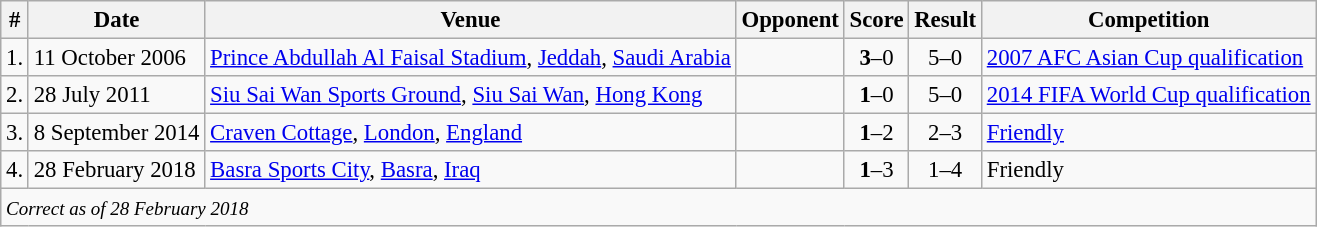<table class="wikitable" style="font-size:95%;">
<tr>
<th>#</th>
<th>Date</th>
<th>Venue</th>
<th>Opponent</th>
<th>Score</th>
<th>Result</th>
<th>Competition</th>
</tr>
<tr>
<td>1.</td>
<td>11 October 2006</td>
<td><a href='#'>Prince Abdullah Al Faisal Stadium</a>, <a href='#'>Jeddah</a>, <a href='#'>Saudi Arabia</a></td>
<td></td>
<td align=center><strong>3</strong>–0</td>
<td align=center>5–0</td>
<td><a href='#'>2007 AFC Asian Cup qualification</a></td>
</tr>
<tr>
<td>2.</td>
<td>28 July 2011</td>
<td><a href='#'>Siu Sai Wan Sports Ground</a>, <a href='#'>Siu Sai Wan</a>, <a href='#'>Hong Kong</a></td>
<td></td>
<td align=center><strong>1</strong>–0</td>
<td align=center>5–0</td>
<td><a href='#'>2014 FIFA World Cup qualification</a></td>
</tr>
<tr>
<td>3.</td>
<td>8 September 2014</td>
<td><a href='#'>Craven Cottage</a>, <a href='#'>London</a>, <a href='#'>England</a></td>
<td></td>
<td align=center><strong>1</strong>–2</td>
<td align=center>2–3</td>
<td><a href='#'>Friendly</a></td>
</tr>
<tr>
<td>4.</td>
<td>28 February 2018</td>
<td><a href='#'>Basra Sports City</a>, <a href='#'>Basra</a>, <a href='#'>Iraq</a></td>
<td></td>
<td align=center><strong>1</strong>–3</td>
<td align=center>1–4</td>
<td>Friendly</td>
</tr>
<tr>
<td colspan="12"><small><em>Correct as of 28 February 2018</em></small></td>
</tr>
</table>
